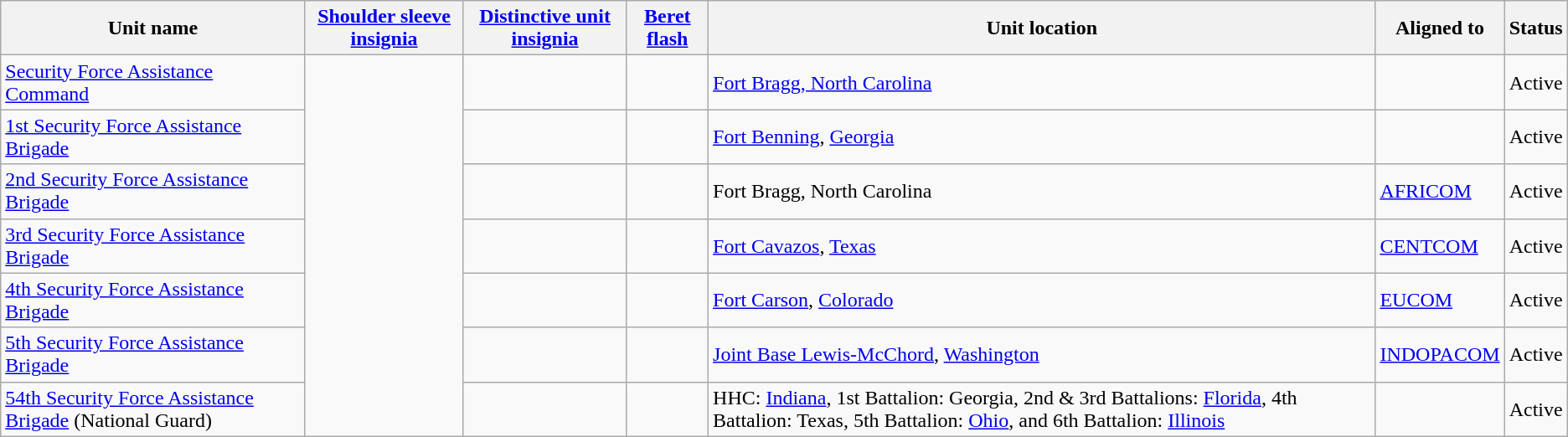<table class="wikitable">
<tr>
<th>Unit name</th>
<th><a href='#'>Shoulder sleeve insignia</a></th>
<th><a href='#'>Distinctive unit insignia</a></th>
<th><a href='#'>Beret flash</a></th>
<th>Unit location</th>
<th>Aligned to</th>
<th>Status</th>
</tr>
<tr>
<td><a href='#'>Security Force Assistance Command</a></td>
<td rowspan="7"></td>
<td></td>
<td></td>
<td><a href='#'>Fort Bragg, North Carolina</a></td>
<td></td>
<td>Active</td>
</tr>
<tr>
<td><a href='#'>1st Security Force Assistance Brigade</a></td>
<td></td>
<td></td>
<td><a href='#'>Fort Benning</a>, <a href='#'>Georgia</a></td>
<td></td>
<td>Active</td>
</tr>
<tr>
<td><a href='#'>2nd Security Force Assistance Brigade</a></td>
<td></td>
<td></td>
<td>Fort Bragg, North Carolina</td>
<td><a href='#'>AFRICOM</a></td>
<td>Active</td>
</tr>
<tr>
<td><a href='#'>3rd Security Force Assistance Brigade</a></td>
<td></td>
<td></td>
<td><a href='#'>Fort Cavazos</a>, <a href='#'>Texas</a></td>
<td><a href='#'>CENTCOM</a></td>
<td>Active</td>
</tr>
<tr>
<td><a href='#'>4th Security Force Assistance Brigade</a></td>
<td></td>
<td></td>
<td><a href='#'>Fort Carson</a>, <a href='#'>Colorado</a></td>
<td><a href='#'>EUCOM</a></td>
<td>Active</td>
</tr>
<tr>
<td><a href='#'>5th Security Force Assistance Brigade</a></td>
<td></td>
<td></td>
<td><a href='#'>Joint Base Lewis-McChord</a>, <a href='#'>Washington</a></td>
<td><a href='#'>INDOPACOM</a></td>
<td>Active</td>
</tr>
<tr>
<td><a href='#'>54th Security Force Assistance Brigade</a> (National Guard)</td>
<td></td>
<td></td>
<td>HHC: <a href='#'>Indiana</a>, 1st Battalion: Georgia, 2nd & 3rd Battalions: <a href='#'>Florida</a>, 4th Battalion: Texas, 5th Battalion: <a href='#'>Ohio</a>, and 6th Battalion: <a href='#'>Illinois</a></td>
<td></td>
<td>Active</td>
</tr>
</table>
